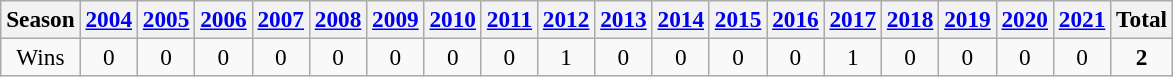<table class=wikitable style=font-size:97%>
<tr style="background:#ffc;">
<th scope="col">Season</th>
<th scope="col"><a href='#'>2004</a></th>
<th scope="col"><a href='#'>2005</a></th>
<th scope="col"><a href='#'>2006</a></th>
<th scope="col"><a href='#'>2007</a></th>
<th scope="col"><a href='#'>2008</a></th>
<th scope="col"><a href='#'>2009</a></th>
<th scope="col"><a href='#'>2010</a></th>
<th scope="col"><a href='#'>2011</a></th>
<th scope="col"><a href='#'>2012</a></th>
<th scope="col"><a href='#'>2013</a></th>
<th scope="col"><a href='#'>2014</a></th>
<th scope="col"><a href='#'>2015</a></th>
<th scope="col"><a href='#'>2016</a></th>
<th scope="col"><a href='#'>2017</a></th>
<th scope="col"><a href='#'>2018</a></th>
<th scope="col"><a href='#'>2019</a></th>
<th scope="col"><a href='#'>2020</a></th>
<th scope="col"><a href='#'>2021</a></th>
<th scope="col">Total</th>
</tr>
<tr align=center>
<td>Wins</td>
<td>0</td>
<td>0</td>
<td>0</td>
<td>0</td>
<td>0</td>
<td>0</td>
<td>0</td>
<td>0</td>
<td>1</td>
<td>0</td>
<td>0</td>
<td>0</td>
<td>0</td>
<td>1</td>
<td>0</td>
<td>0</td>
<td>0</td>
<td>0</td>
<td><strong>2</strong></td>
</tr>
</table>
